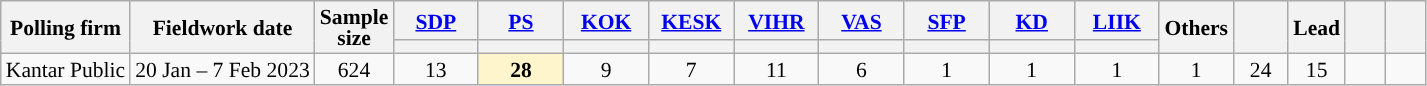<table class="wikitable sortable mw-datatable" style="text-align:center;font-size:90%;line-height:14px;">
<tr>
<th rowspan="2">Polling firm</th>
<th rowspan="2">Fieldwork date</th>
<th rowspan="2">Sample<br>size</th>
<th class="unsortable" style="width:50px;"><a href='#'>SDP</a></th>
<th class="unsortable" style="width:50px;"><a href='#'>PS</a></th>
<th class="unsortable" style="width:50px;"><a href='#'>KOK</a></th>
<th class="unsortable" style="width:50px;"><a href='#'>KESK</a></th>
<th class="unsortable" style="width:50px;"><a href='#'>VIHR</a></th>
<th class="unsortable" style="width:50px;"><a href='#'>VAS</a></th>
<th class="unsortable" style="width:50px;"><a href='#'>SFP</a></th>
<th class="unsortable" style="width:50px;"><a href='#'>KD</a></th>
<th class="unsortable" style="width:50px;"><a href='#'>LIIK</a></th>
<th class="unsortable" style="width:30px;" rowspan="2">Others</th>
<th class="unsortable" style="width:30px;" rowspan="2"></th>
<th class="unsortable" style="width:30px;" rowspan="2">Lead</th>
<th class="unsortable" style="width:20px;" rowspan="2"></th>
<th class="unsortable" style="width:20px;" rowspan="2"></th>
</tr>
<tr>
<th data-sort-type="number" style="background:"></th>
<th data-sort-type="number" style="background:"></th>
<th data-sort-type="number" style="background:"></th>
<th data-sort-type="number" style="background:"></th>
<th data-sort-type="number" style="background:"></th>
<th data-sort-type="number" style="background:"></th>
<th data-sort-type="number" style="background:"></th>
<th data-sort-type="number" style="background:"></th>
<th data-sort-type="number" style="background:"></th>
</tr>
<tr>
<td>Kantar Public</td>
<td data-sort-value="2019-05-03">20 Jan – 7 Feb 2023</td>
<td>624</td>
<td>13</td>
<td style="background:#FFF5CC;"><strong>28</strong></td>
<td>9</td>
<td>7</td>
<td>11</td>
<td>6</td>
<td>1</td>
<td>1</td>
<td>1</td>
<td>1</td>
<td>24</td>
<td style="background:">15</td>
<td></td>
<td></td>
</tr>
</table>
